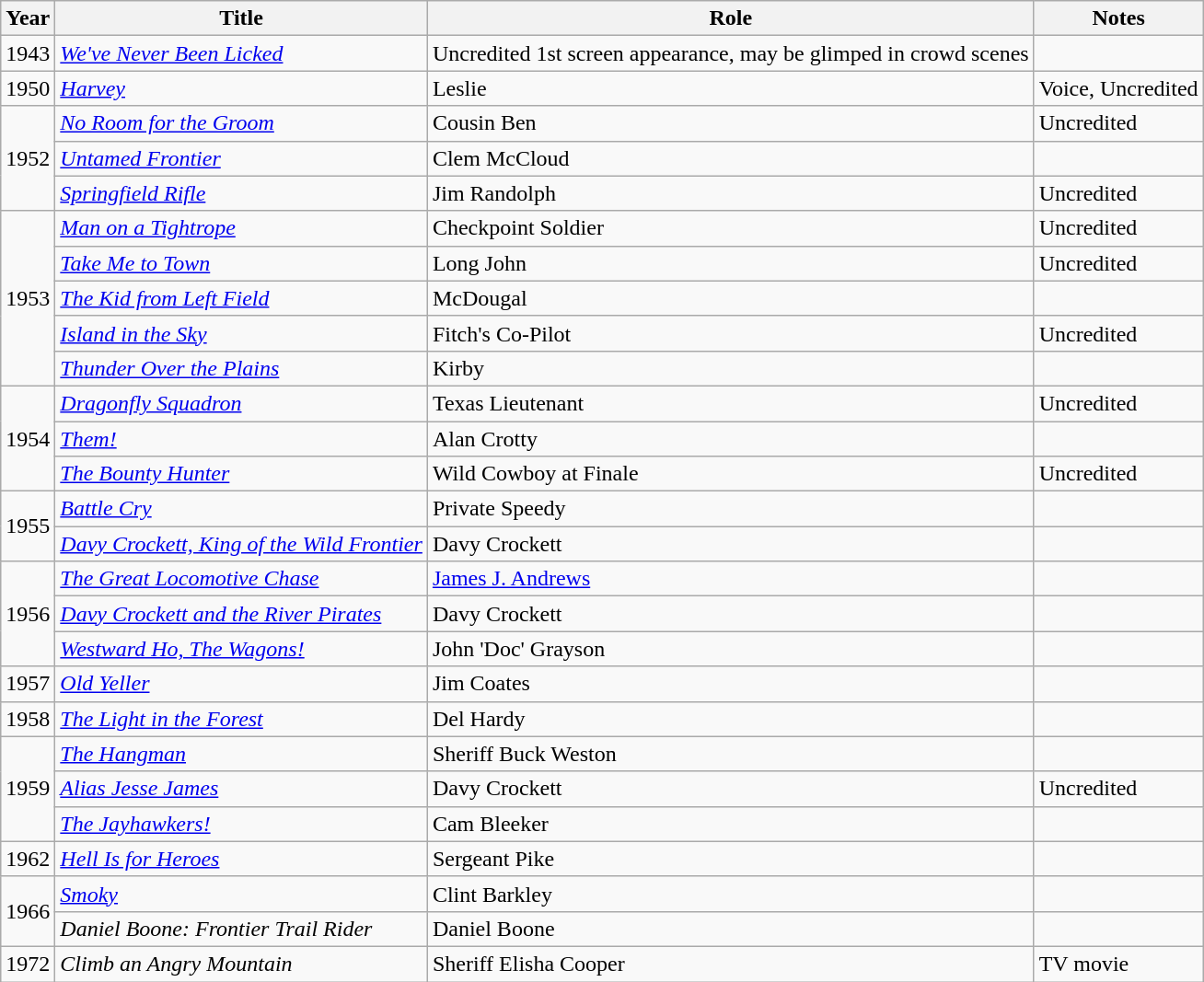<table class="wikitable sortable">
<tr>
<th>Year</th>
<th>Title</th>
<th>Role</th>
<th class = "unsortable">Notes</th>
</tr>
<tr it>
<td>1943</td>
<td><em><a href='#'>We've Never Been Licked</a></em></td>
<td>Uncredited 1st screen appearance, may be glimped in crowd scenes</td>
</tr>
<tr>
<td>1950</td>
<td><em><a href='#'>Harvey</a></em></td>
<td>Leslie</td>
<td>Voice, Uncredited</td>
</tr>
<tr>
<td rowspan=3>1952</td>
<td><em><a href='#'>No Room for the Groom</a></em></td>
<td>Cousin Ben</td>
<td>Uncredited</td>
</tr>
<tr>
<td><em><a href='#'>Untamed Frontier</a></em></td>
<td>Clem McCloud</td>
<td></td>
</tr>
<tr>
<td><em><a href='#'>Springfield Rifle</a></em></td>
<td>Jim Randolph</td>
<td>Uncredited</td>
</tr>
<tr>
<td rowspan=5>1953</td>
<td><em><a href='#'>Man on a Tightrope</a></em></td>
<td>Checkpoint Soldier</td>
<td>Uncredited</td>
</tr>
<tr>
<td><em><a href='#'>Take Me to Town</a></em></td>
<td>Long John</td>
<td>Uncredited</td>
</tr>
<tr>
<td><em><a href='#'>The Kid from Left Field</a></em></td>
<td>McDougal</td>
<td></td>
</tr>
<tr>
<td><em><a href='#'>Island in the Sky</a></em></td>
<td>Fitch's Co-Pilot</td>
<td>Uncredited</td>
</tr>
<tr>
<td><em><a href='#'>Thunder Over the Plains</a></em></td>
<td>Kirby</td>
<td></td>
</tr>
<tr>
<td rowspan=3>1954</td>
<td><em><a href='#'>Dragonfly Squadron</a></em></td>
<td>Texas Lieutenant</td>
<td>Uncredited</td>
</tr>
<tr>
<td><em><a href='#'>Them!</a></em></td>
<td>Alan Crotty</td>
<td></td>
</tr>
<tr>
<td><em><a href='#'>The Bounty Hunter</a></em></td>
<td>Wild Cowboy at Finale</td>
<td>Uncredited</td>
</tr>
<tr>
<td rowspan=2>1955</td>
<td><em><a href='#'>Battle Cry</a></em></td>
<td>Private Speedy</td>
<td></td>
</tr>
<tr>
<td><em><a href='#'>Davy Crockett, King of the Wild Frontier</a></em></td>
<td>Davy Crockett</td>
<td></td>
</tr>
<tr>
<td rowspan=3>1956</td>
<td><em><a href='#'>The Great Locomotive Chase</a></em></td>
<td><a href='#'>James J. Andrews</a></td>
<td></td>
</tr>
<tr>
<td><em><a href='#'>Davy Crockett and the River Pirates</a></em></td>
<td>Davy Crockett</td>
<td></td>
</tr>
<tr>
<td><em><a href='#'>Westward Ho, The Wagons!</a></em></td>
<td>John 'Doc' Grayson</td>
<td></td>
</tr>
<tr>
<td>1957</td>
<td><em><a href='#'>Old Yeller</a></em></td>
<td>Jim Coates</td>
<td></td>
</tr>
<tr>
<td>1958</td>
<td><em><a href='#'>The Light in the Forest</a></em></td>
<td>Del Hardy</td>
<td></td>
</tr>
<tr>
<td rowspan=3>1959</td>
<td><em><a href='#'>The Hangman</a></em></td>
<td>Sheriff Buck Weston</td>
<td></td>
</tr>
<tr>
<td><em><a href='#'>Alias Jesse James</a></em></td>
<td>Davy Crockett</td>
<td>Uncredited</td>
</tr>
<tr>
<td><em><a href='#'>The Jayhawkers!</a></em></td>
<td>Cam Bleeker</td>
<td></td>
</tr>
<tr>
<td>1962</td>
<td><em><a href='#'>Hell Is for Heroes</a></em></td>
<td>Sergeant Pike</td>
<td></td>
</tr>
<tr>
<td rowspan=2>1966</td>
<td><em><a href='#'>Smoky</a></em></td>
<td>Clint Barkley</td>
<td></td>
</tr>
<tr>
<td><em>Daniel Boone: Frontier Trail Rider</em></td>
<td>Daniel Boone</td>
<td></td>
</tr>
<tr>
<td>1972</td>
<td><em>Climb an Angry Mountain</em></td>
<td>Sheriff Elisha Cooper</td>
<td>TV movie</td>
</tr>
</table>
